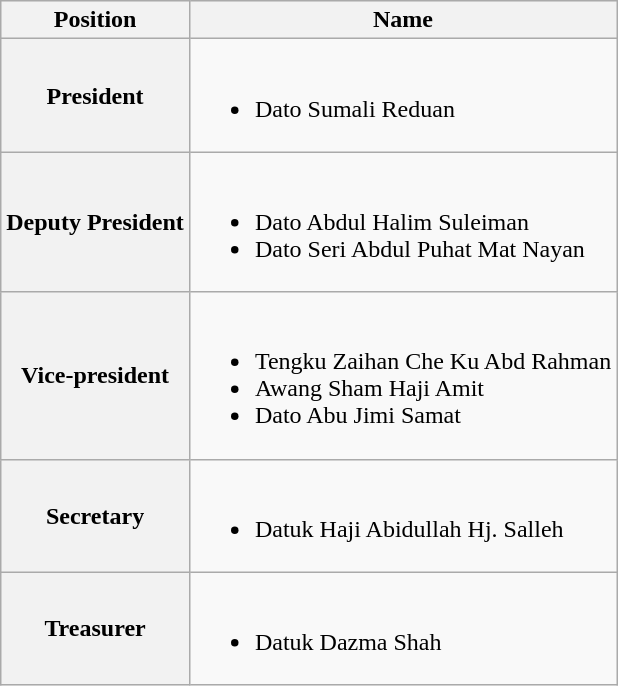<table class="wikitable">
<tr style="background:#EFEFEF">
<th>Position</th>
<th>Name</th>
</tr>
<tr>
<th>President</th>
<td><br><ul><li>Dato Sumali Reduan</li></ul></td>
</tr>
<tr>
<th>Deputy President</th>
<td><br><ul><li>Dato Abdul Halim Suleiman</li><li>Dato Seri Abdul Puhat Mat Nayan</li></ul></td>
</tr>
<tr>
<th>Vice-president</th>
<td><br><ul><li>Tengku Zaihan Che Ku Abd Rahman</li><li>Awang Sham Haji Amit</li><li>Dato Abu Jimi Samat</li></ul></td>
</tr>
<tr>
<th>Secretary</th>
<td><br><ul><li>Datuk Haji Abidullah Hj. Salleh</li></ul></td>
</tr>
<tr>
<th>Treasurer</th>
<td><br><ul><li>Datuk Dazma Shah</li></ul></td>
</tr>
</table>
